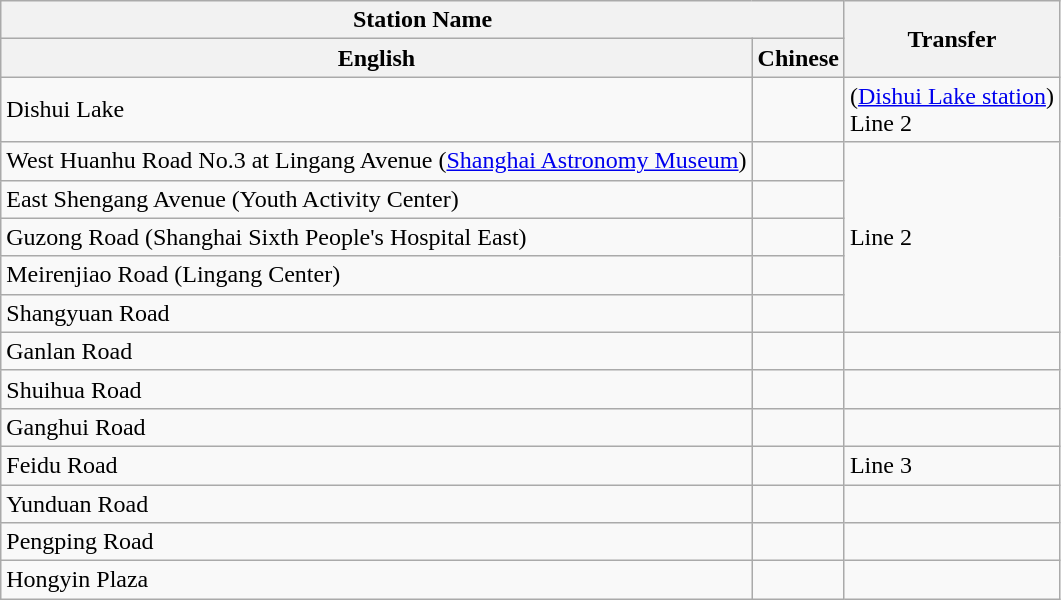<table class="wikitable">
<tr>
<th colspan="2">Station Name</th>
<th rowspan="2">Transfer</th>
</tr>
<tr>
<th>English</th>
<th>Chinese</th>
</tr>
<tr>
<td>Dishui Lake</td>
<td><span></span></td>
<td> (<a href='#'>Dishui Lake station</a>)<br>Line 2</td>
</tr>
<tr>
<td>West Huanhu Road No.3 at Lingang Avenue (<a href='#'>Shanghai Astronomy Museum</a>)</td>
<td><span></span></td>
<td rowspan="5">Line 2</td>
</tr>
<tr>
<td>East Shengang Avenue (Youth Activity Center)</td>
<td><span></span></td>
</tr>
<tr>
<td>Guzong Road (Shanghai Sixth People's Hospital East)</td>
<td><span></span></td>
</tr>
<tr>
<td>Meirenjiao Road (Lingang Center)</td>
<td><span></span></td>
</tr>
<tr>
<td>Shangyuan Road</td>
<td><span></span></td>
</tr>
<tr>
<td>Ganlan Road</td>
<td><span></span></td>
<td></td>
</tr>
<tr>
<td>Shuihua Road</td>
<td><span></span></td>
<td></td>
</tr>
<tr>
<td>Ganghui Road</td>
<td><span></span></td>
<td></td>
</tr>
<tr>
<td>Feidu Road</td>
<td><span></span></td>
<td>Line 3</td>
</tr>
<tr>
<td>Yunduan Road</td>
<td><span></span></td>
<td></td>
</tr>
<tr>
<td>Pengping Road</td>
<td><span></span></td>
<td></td>
</tr>
<tr>
<td>Hongyin Plaza</td>
<td><span></span></td>
<td></td>
</tr>
</table>
